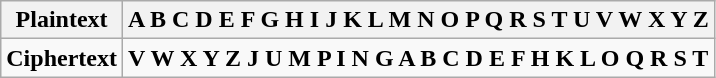<table class="wikitable">
<tr>
<th>Plaintext</th>
<th><strong>A B C D E F G H I J K L M N O P Q R S T U V W X Y Z</strong></th>
</tr>
<tr>
<td><strong>Ciphertext</strong></td>
<td><strong>V W X Y Z J U M P I N G A B C D E F H K L O Q R S T</strong></td>
</tr>
</table>
